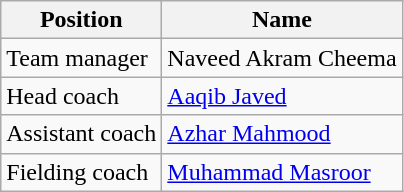<table class="wikitable">
<tr>
<th>Position</th>
<th>Name</th>
</tr>
<tr>
<td>Team manager</td>
<td>Naveed Akram Cheema</td>
</tr>
<tr>
<td>Head coach</td>
<td><a href='#'>Aaqib Javed</a></td>
</tr>
<tr>
<td>Assistant coach</td>
<td><a href='#'>Azhar Mahmood</a></td>
</tr>
<tr>
<td>Fielding coach</td>
<td><a href='#'>Muhammad Masroor</a></td>
</tr>
</table>
